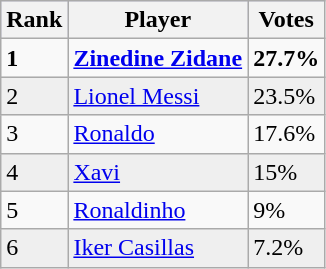<table class="wikitable sortable">
<tr style="background:#ccccff;">
<th>Rank</th>
<th>Player</th>
<th>Votes</th>
</tr>
<tr>
<td><strong>1</strong></td>
<td> <strong><a href='#'>Zinedine Zidane</a></strong></td>
<td><strong>27.7%</strong></td>
</tr>
<tr bgcolor="#EFEFEF">
<td>2</td>
<td> <a href='#'>Lionel Messi</a></td>
<td>23.5%</td>
</tr>
<tr>
<td>3</td>
<td> <a href='#'>Ronaldo</a></td>
<td>17.6%</td>
</tr>
<tr bgcolor="#EFEFEF">
<td>4</td>
<td> <a href='#'>Xavi</a></td>
<td>15%</td>
</tr>
<tr>
<td>5</td>
<td> <a href='#'>Ronaldinho</a></td>
<td>9%</td>
</tr>
<tr bgcolor="#EFEFEF">
<td>6</td>
<td> <a href='#'>Iker Casillas</a></td>
<td>7.2%</td>
</tr>
</table>
